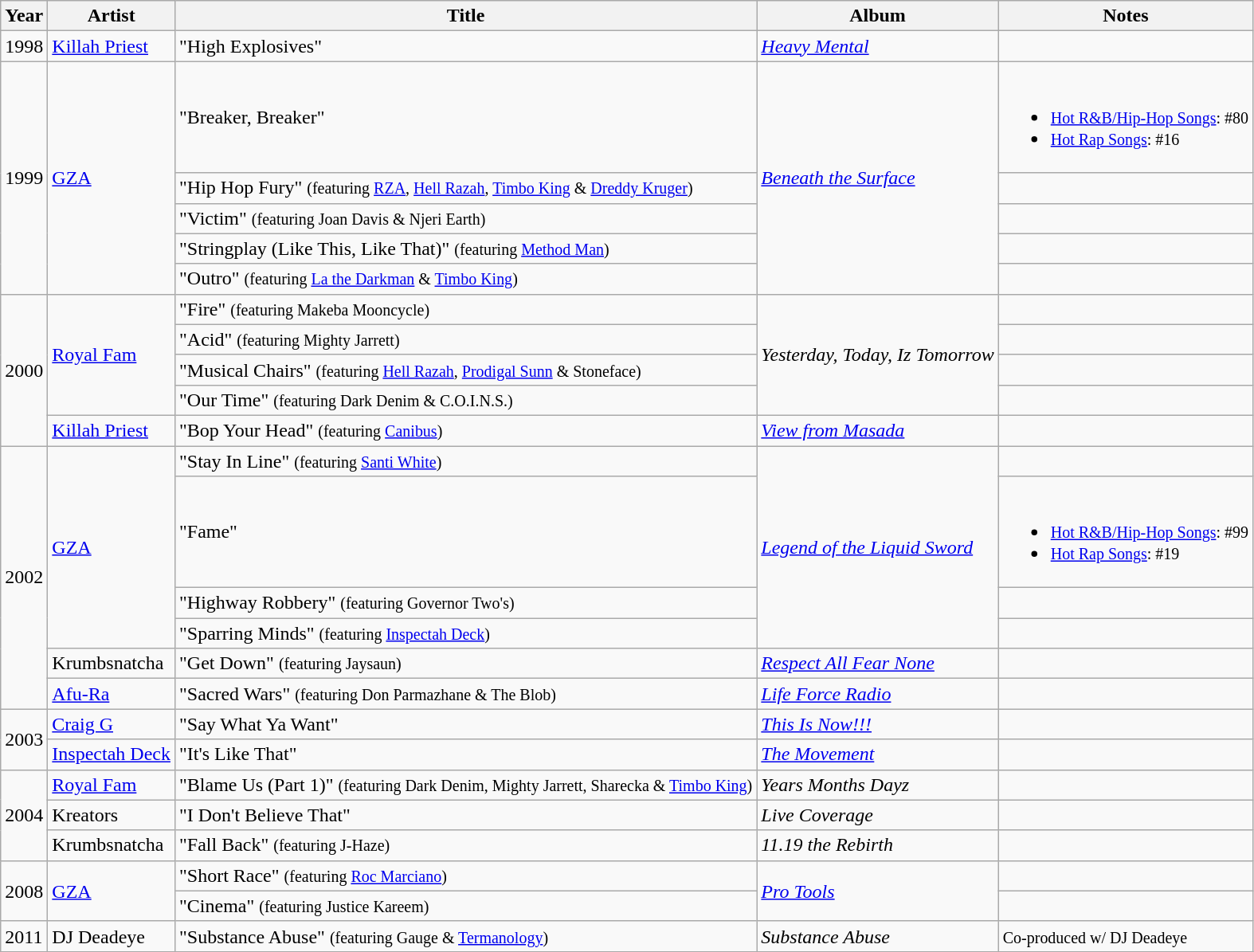<table class="wikitable">
<tr>
<th>Year</th>
<th>Artist</th>
<th>Title</th>
<th>Album</th>
<th>Notes</th>
</tr>
<tr>
<td>1998</td>
<td><a href='#'>Killah Priest</a></td>
<td>"High Explosives"</td>
<td><em><a href='#'>Heavy Mental</a></em></td>
<td></td>
</tr>
<tr>
<td rowspan="5">1999</td>
<td rowspan="5"><a href='#'>GZA</a></td>
<td>"Breaker, Breaker"</td>
<td rowspan="5"><a href='#'><em>Beneath the Surface</em></a></td>
<td><br><ul><li><small><a href='#'>Hot R&B/Hip-Hop Songs</a>: #80</small></li><li><small><a href='#'>Hot Rap Songs</a>: #16</small></li></ul></td>
</tr>
<tr>
<td>"Hip Hop Fury" <small>(featuring <a href='#'>RZA</a>, <a href='#'>Hell Razah</a>, <a href='#'>Timbo King</a> & <a href='#'>Dreddy Kruger</a>)</small></td>
<td></td>
</tr>
<tr>
<td>"Victim" <small>(featuring Joan Davis & Njeri Earth)</small></td>
<td></td>
</tr>
<tr>
<td>"Stringplay (Like This, Like That)" <small>(featuring <a href='#'>Method Man</a>)</small></td>
<td></td>
</tr>
<tr>
<td>"Outro" <small>(featuring <a href='#'>La the Darkman</a> & <a href='#'>Timbo King</a>)</small></td>
<td></td>
</tr>
<tr>
<td rowspan="5">2000</td>
<td rowspan="4"><a href='#'>Royal Fam</a></td>
<td>"Fire" <small>(featuring Makeba Mooncycle)</small></td>
<td rowspan="4"><em>Yesterday, Today, Iz Tomorrow</em></td>
<td></td>
</tr>
<tr>
<td>"Acid" <small>(featuring Mighty Jarrett)</small></td>
<td></td>
</tr>
<tr>
<td>"Musical Chairs" <small>(featuring <a href='#'>Hell Razah</a>, <a href='#'>Prodigal Sunn</a> & Stoneface)</small></td>
<td></td>
</tr>
<tr>
<td>"Our Time" <small>(featuring Dark Denim & C.O.I.N.S.)</small></td>
<td></td>
</tr>
<tr>
<td><a href='#'>Killah Priest</a></td>
<td>"Bop Your Head" <small>(featuring <a href='#'>Canibus</a>)</small></td>
<td><em><a href='#'>View from Masada</a></em></td>
<td></td>
</tr>
<tr>
<td rowspan="6">2002</td>
<td rowspan="4"><a href='#'>GZA</a></td>
<td>"Stay In Line" <small>(featuring <a href='#'>Santi White</a>)</small></td>
<td rowspan="4"><a href='#'><em>Legend of the Liquid Sword</em></a></td>
<td></td>
</tr>
<tr>
<td>"Fame"</td>
<td><br><ul><li><small><a href='#'>Hot R&B/Hip-Hop Songs</a>: #99</small></li><li><small><a href='#'>Hot Rap Songs</a>: #19</small></li></ul></td>
</tr>
<tr>
<td>"Highway Robbery" <small>(featuring Governor Two's)</small></td>
<td></td>
</tr>
<tr>
<td>"Sparring Minds" <small>(featuring <a href='#'>Inspectah Deck</a>)</small></td>
<td></td>
</tr>
<tr>
<td>Krumbsnatcha</td>
<td>"Get Down" <small>(featuring Jaysaun)</small></td>
<td><em><a href='#'>Respect All Fear None</a></em></td>
<td></td>
</tr>
<tr>
<td><a href='#'>Afu-Ra</a></td>
<td>"Sacred Wars" <small>(featuring Don Parmazhane & The Blob)</small></td>
<td><em><a href='#'>Life Force Radio</a></em></td>
<td></td>
</tr>
<tr>
<td rowspan="2">2003</td>
<td><a href='#'>Craig G</a></td>
<td>"Say What Ya Want"</td>
<td><em><a href='#'>This Is Now!!!</a></em></td>
<td></td>
</tr>
<tr>
<td><a href='#'>Inspectah Deck</a></td>
<td>"It's Like That"</td>
<td><a href='#'><em>The Movement</em></a></td>
<td></td>
</tr>
<tr>
<td rowspan="3">2004</td>
<td><a href='#'>Royal Fam</a></td>
<td>"Blame Us (Part 1)" <small>(featuring Dark Denim, Mighty Jarrett, Sharecka & <a href='#'>Timbo King</a>)</small></td>
<td><em>Years Months Dayz</em></td>
<td></td>
</tr>
<tr>
<td>Kreators</td>
<td>"I Don't Believe That"</td>
<td><em>Live Coverage</em></td>
<td></td>
</tr>
<tr>
<td>Krumbsnatcha</td>
<td>"Fall Back" <small>(featuring J-Haze)</small></td>
<td><em>11.19 the Rebirth</em></td>
<td></td>
</tr>
<tr>
<td rowspan="2">2008</td>
<td rowspan="2"><a href='#'>GZA</a></td>
<td>"Short Race" <small>(featuring <a href='#'>Roc Marciano</a>)</small></td>
<td rowspan="2"><a href='#'><em>Pro Tools</em></a></td>
<td></td>
</tr>
<tr>
<td>"Cinema" <small>(featuring Justice Kareem)</small></td>
<td></td>
</tr>
<tr>
<td rowspan=>2011</td>
<td rowspan=>DJ Deadeye</td>
<td>"Substance Abuse" <small>(featuring Gauge & <a href='#'>Termanology</a>)</small></td>
<td rowspan=><em>Substance Abuse</em></td>
<td><small>Co-produced w/ DJ Deadeye</small></td>
</tr>
<tr>
</tr>
</table>
